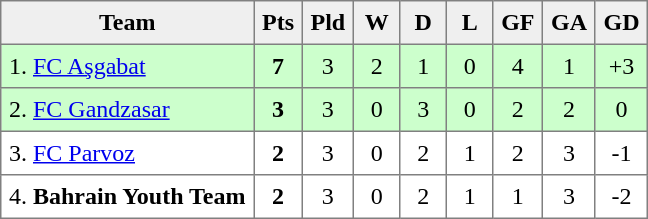<table style=border-collapse:collapse border=1 cellspacing=0 cellpadding=5>
<tr align=center bgcolor=#efefef>
<th>Team</th>
<th width=20>Pts</th>
<th width=20>Pld</th>
<th width=20>W</th>
<th width=20>D</th>
<th width=20>L</th>
<th width=20>GF</th>
<th width=20>GA</th>
<th width=20>GD</th>
</tr>
<tr align=center bgcolor=ccffcc>
<td align=left>1.   <a href='#'>FC Aşgabat</a></td>
<td><strong>7</strong></td>
<td>3</td>
<td>2</td>
<td>1</td>
<td>0</td>
<td>4</td>
<td>1</td>
<td>+3</td>
</tr>
<tr align=center bgcolor=ccffcc>
<td align=left>2.  <a href='#'>FC Gandzasar</a></td>
<td><strong>3</strong></td>
<td>3</td>
<td>0</td>
<td>3</td>
<td>0</td>
<td>2</td>
<td>2</td>
<td>0</td>
</tr>
<tr align=center>
<td align=left>3. <a href='#'>FC Parvoz</a></td>
<td><strong>2</strong></td>
<td>3</td>
<td>0</td>
<td>2</td>
<td>1</td>
<td>2</td>
<td>3</td>
<td>-1</td>
</tr>
<tr align=center>
<td align=left>4.  <strong>Bahrain Youth Team</strong></td>
<td><strong>2</strong></td>
<td>3</td>
<td>0</td>
<td>2</td>
<td>1</td>
<td>1</td>
<td>3</td>
<td>-2</td>
</tr>
</table>
